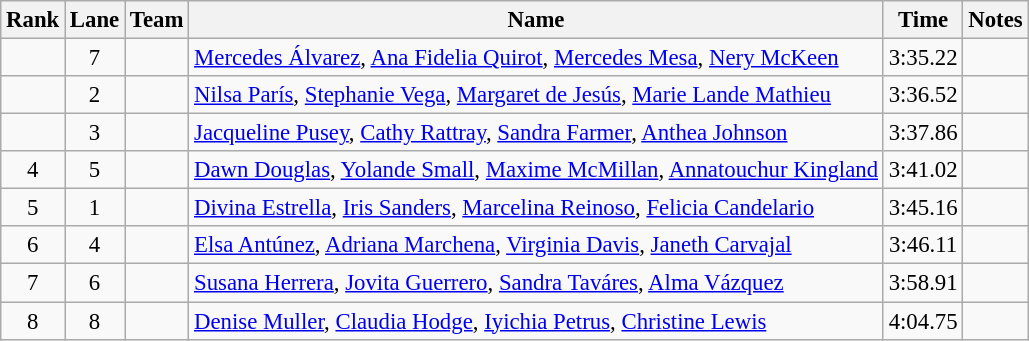<table class="wikitable sortable" style="text-align:center;font-size:95%">
<tr>
<th>Rank</th>
<th>Lane</th>
<th>Team</th>
<th>Name</th>
<th>Time</th>
<th>Notes</th>
</tr>
<tr>
<td></td>
<td>7</td>
<td align=left></td>
<td align=left><a href='#'>Mercedes Álvarez</a>, <a href='#'>Ana Fidelia Quirot</a>, <a href='#'>Mercedes Mesa</a>, <a href='#'>Nery McKeen</a></td>
<td>3:35.22</td>
<td></td>
</tr>
<tr>
<td></td>
<td>2</td>
<td align=left></td>
<td align=left><a href='#'>Nilsa París</a>, <a href='#'>Stephanie Vega</a>, <a href='#'>Margaret de Jesús</a>, <a href='#'>Marie Lande Mathieu</a></td>
<td>3:36.52</td>
<td></td>
</tr>
<tr>
<td></td>
<td>3</td>
<td align=left></td>
<td align=left><a href='#'>Jacqueline Pusey</a>, <a href='#'>Cathy Rattray</a>, <a href='#'>Sandra Farmer</a>, <a href='#'>Anthea Johnson</a></td>
<td>3:37.86</td>
<td></td>
</tr>
<tr>
<td>4</td>
<td>5</td>
<td align=left></td>
<td align=left><a href='#'>Dawn Douglas</a>, <a href='#'>Yolande Small</a>, <a href='#'>Maxime McMillan</a>, <a href='#'>Annatouchur Kingland</a></td>
<td>3:41.02</td>
<td></td>
</tr>
<tr>
<td>5</td>
<td>1</td>
<td align=left></td>
<td align=left><a href='#'>Divina Estrella</a>, <a href='#'>Iris Sanders</a>, <a href='#'>Marcelina Reinoso</a>, <a href='#'>Felicia Candelario</a></td>
<td>3:45.16</td>
<td></td>
</tr>
<tr>
<td>6</td>
<td>4</td>
<td align=left></td>
<td align=left><a href='#'>Elsa Antúnez</a>, <a href='#'>Adriana Marchena</a>, <a href='#'>Virginia Davis</a>, <a href='#'>Janeth Carvajal</a></td>
<td>3:46.11</td>
<td></td>
</tr>
<tr>
<td>7</td>
<td>6</td>
<td align=left></td>
<td align=left><a href='#'>Susana Herrera</a>, <a href='#'>Jovita Guerrero</a>, <a href='#'>Sandra Taváres</a>, <a href='#'>Alma Vázquez</a></td>
<td>3:58.91</td>
<td></td>
</tr>
<tr>
<td>8</td>
<td>8</td>
<td align=left></td>
<td align=left><a href='#'>Denise Muller</a>, <a href='#'>Claudia Hodge</a>, <a href='#'>Iyichia Petrus</a>, <a href='#'>Christine Lewis</a></td>
<td>4:04.75</td>
<td></td>
</tr>
</table>
